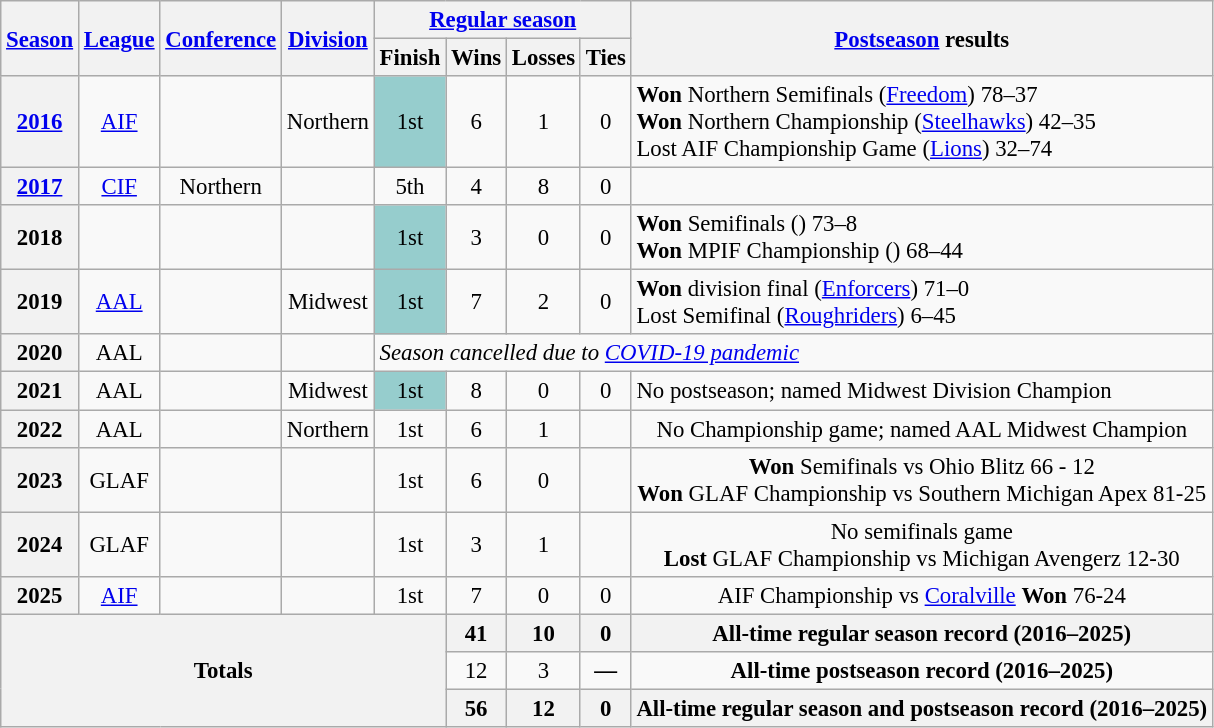<table class="wikitable" style="text-align:center; font-size: 95%;">
<tr>
<th rowspan="2"><a href='#'>Season</a></th>
<th rowspan="2"><a href='#'>League</a></th>
<th rowspan="2"><a href='#'>Conference</a></th>
<th rowspan="2"><a href='#'>Division</a></th>
<th colspan="4"><a href='#'>Regular season</a></th>
<th rowspan="2"><a href='#'>Postseason</a> results</th>
</tr>
<tr>
<th>Finish</th>
<th>Wins</th>
<th>Losses</th>
<th>Ties</th>
</tr>
<tr>
<th><a href='#'>2016</a></th>
<td><a href='#'>AIF</a></td>
<td></td>
<td>Northern</td>
<td bgcolor=#96cdcd>1st</td>
<td>6</td>
<td>1</td>
<td>0</td>
<td style="text-align:left"><strong>Won</strong> Northern Semifinals (<a href='#'>Freedom</a>) 78–37<br><strong>Won</strong> Northern Championship (<a href='#'>Steelhawks</a>) 42–35<br>Lost AIF Championship Game (<a href='#'>Lions</a>) 32–74</td>
</tr>
<tr>
<th><a href='#'>2017</a></th>
<td><a href='#'>CIF</a></td>
<td>Northern</td>
<td></td>
<td>5th</td>
<td>4</td>
<td>8</td>
<td>0</td>
<td></td>
</tr>
<tr>
<th>2018</th>
<td></td>
<td></td>
<td></td>
<td bgcolor=#96cdcd>1st</td>
<td>3</td>
<td>0</td>
<td>0</td>
<td style="text-align:left"><strong>Won</strong> Semifinals () 73–8<br><strong>Won</strong> MPIF Championship () 68–44</td>
</tr>
<tr>
<th>2019</th>
<td><a href='#'>AAL</a></td>
<td></td>
<td>Midwest</td>
<td bgcolor=#96cdcd>1st</td>
<td>7</td>
<td>2</td>
<td>0</td>
<td style="text-align:left"><strong>Won</strong> division final (<a href='#'>Enforcers</a>) 71–0<br>Lost Semifinal (<a href='#'>Roughriders</a>) 6–45</td>
</tr>
<tr>
<th>2020</th>
<td>AAL</td>
<td></td>
<td></td>
<td colspan=5; align=left><em>Season cancelled due to <a href='#'>COVID-19 pandemic</a></em></td>
</tr>
<tr>
<th>2021</th>
<td>AAL</td>
<td></td>
<td>Midwest</td>
<td bgcolor=#96cdcd>1st</td>
<td>8</td>
<td>0</td>
<td>0</td>
<td style="text-align:left">No postseason; named Midwest Division Champion</td>
</tr>
<tr>
<th>2022</th>
<td>AAL</td>
<td></td>
<td>Northern</td>
<td>1st</td>
<td>6</td>
<td>1</td>
<td></td>
<td>No Championship game; named AAL Midwest Champion</td>
</tr>
<tr>
<th>2023</th>
<td>GLAF</td>
<td></td>
<td></td>
<td>1st</td>
<td>6</td>
<td>0</td>
<td></td>
<td><strong>Won</strong> Semifinals vs Ohio Blitz 66 - 12<br><strong>Won</strong> GLAF Championship vs Southern Michigan Apex 81-25</td>
</tr>
<tr>
<th>2024</th>
<td>GLAF</td>
<td></td>
<td></td>
<td>1st</td>
<td>3</td>
<td>1</td>
<td></td>
<td>No semifinals game<br><strong>Lost</strong> GLAF Championship vs Michigan Avengerz 12-30</td>
</tr>
<tr>
<th>2025</th>
<td><a href='#'>AIF</a></td>
<td></td>
<td></td>
<td>1st</td>
<td>7</td>
<td>0</td>
<td>0</td>
<td>AIF Championship vs <a href='#'>Coralville</a> <strong>Won</strong> 76-24</td>
</tr>
<tr>
<th colspan="5" rowspan="3">Totals</th>
<th>41</th>
<th>10</th>
<th>0</th>
<th>All-time regular season record (2016–2025)</th>
</tr>
<tr>
<td>12</td>
<td>3</td>
<td><strong>—</strong></td>
<td><strong>All-time postseason record (2016–2025)</strong></td>
</tr>
<tr>
<th>56</th>
<th>12</th>
<th>0</th>
<th><strong>All-time regular season and postseason record (2016–2025)</strong></th>
</tr>
</table>
